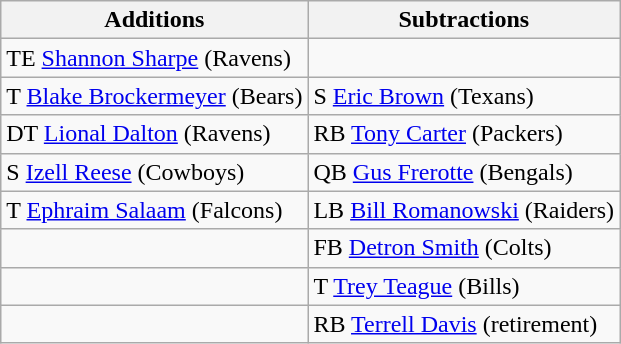<table class="wikitable">
<tr>
<th>Additions</th>
<th>Subtractions</th>
</tr>
<tr>
<td>TE <a href='#'>Shannon Sharpe</a> (Ravens)</td>
</tr>
<tr>
<td>T <a href='#'>Blake Brockermeyer</a> (Bears)</td>
<td>S <a href='#'>Eric Brown</a> (Texans)</td>
</tr>
<tr>
<td>DT <a href='#'>Lional Dalton</a> (Ravens)</td>
<td>RB <a href='#'>Tony Carter</a> (Packers)</td>
</tr>
<tr>
<td>S <a href='#'>Izell Reese</a> (Cowboys)</td>
<td>QB <a href='#'>Gus Frerotte</a> (Bengals)</td>
</tr>
<tr>
<td>T <a href='#'>Ephraim Salaam</a> (Falcons)</td>
<td>LB <a href='#'>Bill Romanowski</a> (Raiders)</td>
</tr>
<tr>
<td></td>
<td>FB <a href='#'>Detron Smith</a> (Colts)</td>
</tr>
<tr>
<td></td>
<td>T <a href='#'>Trey Teague</a> (Bills)</td>
</tr>
<tr>
<td></td>
<td>RB <a href='#'>Terrell Davis</a> (retirement)</td>
</tr>
</table>
